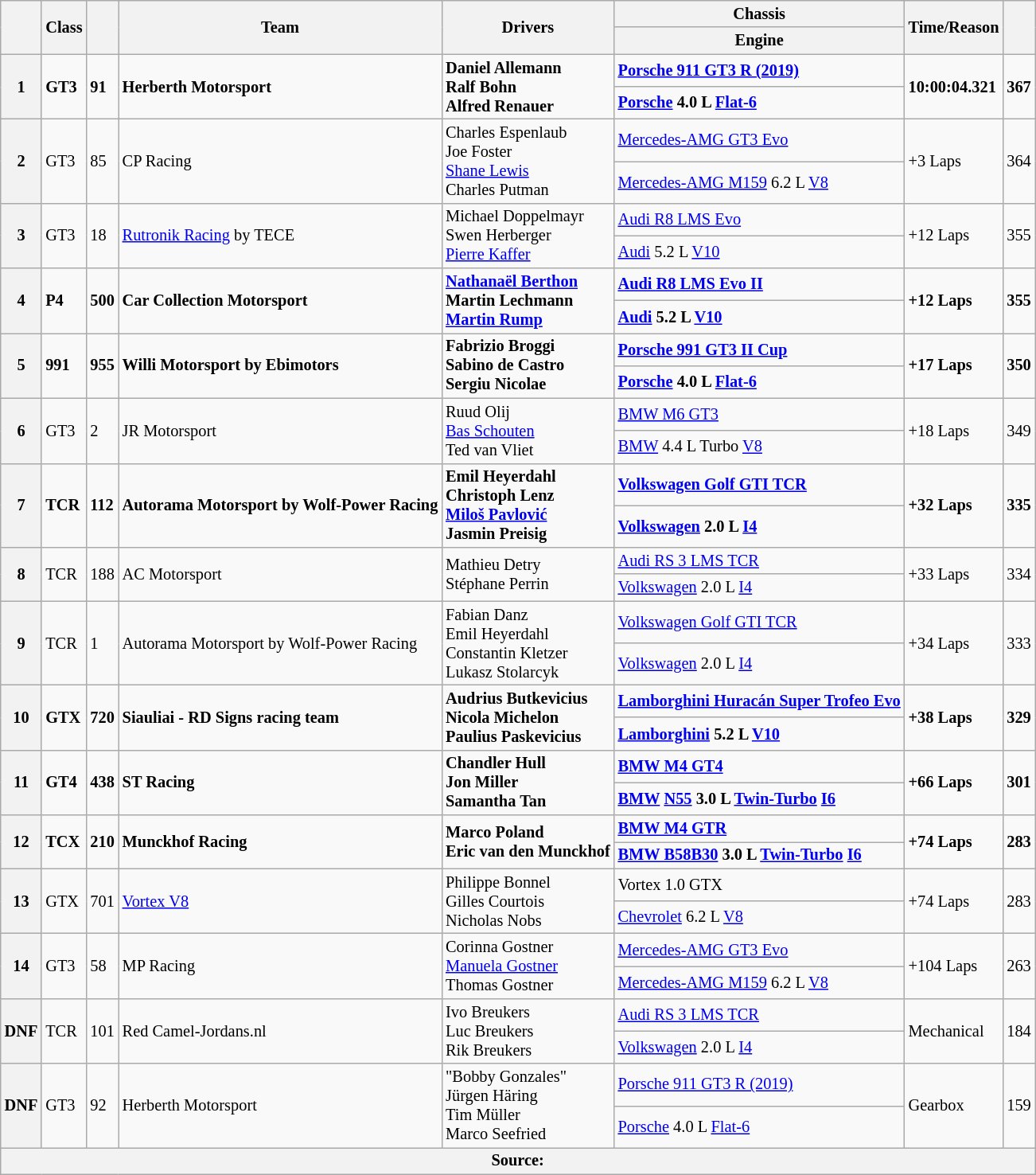<table class="wikitable" style="font-size: 85%;">
<tr>
<th rowspan=2></th>
<th rowspan=2>Class</th>
<th rowspan=2></th>
<th rowspan=2>Team</th>
<th rowspan=2>Drivers</th>
<th>Chassis</th>
<th rowspan=2>Time/Reason</th>
<th rowspan=2></th>
</tr>
<tr>
<th>Engine</th>
</tr>
<tr style="font-weight:bold">
<th rowspan=2>1</th>
<td rowspan=2>GT3</td>
<td rowspan=2>91</td>
<td rowspan=2> Herberth Motorsport</td>
<td rowspan=2> Daniel Allemann<br> Ralf Bohn<br> Alfred Renauer</td>
<td><a href='#'>Porsche 911 GT3 R (2019)</a></td>
<td rowspan=2>10:00:04.321</td>
<td rowspan=2>367</td>
</tr>
<tr style="font-weight:bold">
<td><a href='#'>Porsche</a> 4.0 L <a href='#'>Flat-6</a></td>
</tr>
<tr>
<th rowspan=2>2</th>
<td rowspan=2>GT3</td>
<td rowspan=2>85</td>
<td rowspan=2> CP Racing</td>
<td rowspan=2> Charles Espenlaub<br> Joe Foster<br> <a href='#'>Shane Lewis</a><br> Charles Putman</td>
<td><a href='#'>Mercedes-AMG GT3 Evo</a></td>
<td rowspan=2>+3 Laps</td>
<td rowspan=2>364</td>
</tr>
<tr>
<td><a href='#'>Mercedes-AMG M159</a> 6.2 L <a href='#'>V8</a></td>
</tr>
<tr>
<th rowspan=2>3</th>
<td rowspan=2>GT3</td>
<td rowspan=2>18</td>
<td rowspan=2> <a href='#'>Rutronik Racing</a> by TECE</td>
<td rowspan=2> Michael Doppelmayr<br> Swen Herberger<br> <a href='#'>Pierre Kaffer</a></td>
<td><a href='#'>Audi R8 LMS Evo</a></td>
<td rowspan=2>+12 Laps</td>
<td rowspan=2>355</td>
</tr>
<tr>
<td><a href='#'>Audi</a> 5.2 L <a href='#'>V10</a></td>
</tr>
<tr style="font-weight:bold">
<th rowspan=2>4</th>
<td rowspan=2>P4</td>
<td rowspan=2>500</td>
<td rowspan=2> Car Collection Motorsport</td>
<td rowspan=2> <a href='#'>Nathanaël Berthon</a><br> Martin Lechmann<br> <a href='#'>Martin Rump</a></td>
<td><a href='#'>Audi R8 LMS Evo II</a></td>
<td rowspan=2>+12 Laps</td>
<td rowspan=2>355</td>
</tr>
<tr style="font-weight:bold">
<td><a href='#'>Audi</a> 5.2 L <a href='#'>V10</a></td>
</tr>
<tr style="font-weight:bold">
<th rowspan=2>5</th>
<td rowspan=2>991</td>
<td rowspan=2>955</td>
<td rowspan=2> Willi Motorsport by Ebimotors</td>
<td rowspan=2> Fabrizio Broggi<br> Sabino de Castro<br> Sergiu Nicolae</td>
<td><a href='#'>Porsche 991 GT3 II Cup</a></td>
<td rowspan=2>+17 Laps</td>
<td rowspan=2>350</td>
</tr>
<tr style="font-weight:bold">
<td><a href='#'>Porsche</a> 4.0 L <a href='#'>Flat-6</a></td>
</tr>
<tr>
<th rowspan=2>6</th>
<td rowspan=2>GT3</td>
<td rowspan=2>2</td>
<td rowspan=2> JR Motorsport</td>
<td rowspan=2> Ruud Olij<br> <a href='#'>Bas Schouten</a><br> Ted van Vliet</td>
<td><a href='#'>BMW M6 GT3</a></td>
<td rowspan=2>+18 Laps</td>
<td rowspan=2>349</td>
</tr>
<tr>
<td><a href='#'>BMW</a> 4.4 L Turbo <a href='#'>V8</a></td>
</tr>
<tr style="font-weight:bold">
<th rowspan=2>7</th>
<td rowspan=2>TCR</td>
<td rowspan=2>112</td>
<td rowspan=2> Autorama Motorsport by Wolf-Power Racing</td>
<td rowspan=2> Emil Heyerdahl<br> Christoph Lenz<br> <a href='#'>Miloš Pavlović</a><br> Jasmin Preisig</td>
<td><a href='#'>Volkswagen Golf GTI TCR</a></td>
<td rowspan=2>+32 Laps</td>
<td rowspan=2>335</td>
</tr>
<tr style="font-weight:bold">
<td><a href='#'>Volkswagen</a> 2.0 L <a href='#'>I4</a></td>
</tr>
<tr>
<th rowspan=2>8</th>
<td rowspan=2>TCR</td>
<td rowspan=2>188</td>
<td rowspan=2> AC Motorsport</td>
<td rowspan=2> Mathieu Detry<br> Stéphane Perrin</td>
<td><a href='#'>Audi RS 3 LMS TCR</a></td>
<td rowspan=2>+33 Laps</td>
<td rowspan=2>334</td>
</tr>
<tr>
<td><a href='#'>Volkswagen</a> 2.0 L <a href='#'>I4</a></td>
</tr>
<tr>
<th rowspan=2>9</th>
<td rowspan=2>TCR</td>
<td rowspan=2>1</td>
<td rowspan=2> Autorama Motorsport by Wolf-Power Racing</td>
<td rowspan=2> Fabian Danz<br> Emil Heyerdahl<br> Constantin Kletzer<br> Lukasz Stolarcyk</td>
<td><a href='#'>Volkswagen Golf GTI TCR</a></td>
<td rowspan=2>+34 Laps</td>
<td rowspan=2>333</td>
</tr>
<tr>
<td><a href='#'>Volkswagen</a> 2.0 L <a href='#'>I4</a></td>
</tr>
<tr style="font-weight:bold">
<th rowspan=2>10</th>
<td rowspan=2>GTX</td>
<td rowspan=2>720</td>
<td rowspan=2> Siauliai - RD Signs racing team</td>
<td rowspan=2> Audrius Butkevicius<br> Nicola Michelon<br> Paulius Paskevicius</td>
<td><a href='#'>Lamborghini Huracán Super Trofeo Evo</a></td>
<td rowspan=2>+38 Laps</td>
<td rowspan=2>329</td>
</tr>
<tr style="font-weight:bold">
<td><a href='#'>Lamborghini</a> 5.2 L <a href='#'>V10</a></td>
</tr>
<tr style="font-weight:bold">
<th rowspan=2>11</th>
<td rowspan=2>GT4</td>
<td rowspan=2>438</td>
<td rowspan=2> ST Racing</td>
<td rowspan=2> Chandler Hull<br> Jon Miller<br> Samantha Tan</td>
<td><a href='#'>BMW M4 GT4</a></td>
<td rowspan=2>+66 Laps</td>
<td rowspan=2>301</td>
</tr>
<tr style="font-weight:bold">
<td><a href='#'>BMW</a> <a href='#'>N55</a> 3.0 L <a href='#'>Twin-Turbo</a> <a href='#'>I6</a></td>
</tr>
<tr style="font-weight:bold">
<th rowspan=2>12</th>
<td rowspan=2>TCX</td>
<td rowspan=2>210</td>
<td rowspan=2> Munckhof Racing</td>
<td rowspan=2> Marco Poland<br> Eric van den Munckhof</td>
<td><a href='#'>BMW M4 GTR</a></td>
<td rowspan=2>+74 Laps</td>
<td rowspan=2>283</td>
</tr>
<tr style="font-weight:bold">
<td><a href='#'>BMW B58B30</a> 3.0 L <a href='#'>Twin-Turbo</a> <a href='#'>I6</a></td>
</tr>
<tr>
<th rowspan=2>13</th>
<td rowspan=2>GTX</td>
<td rowspan=2>701</td>
<td rowspan=2> <a href='#'>Vortex V8</a></td>
<td rowspan=2> Philippe Bonnel<br> Gilles Courtois<br> Nicholas Nobs</td>
<td>Vortex 1.0 GTX</td>
<td rowspan=2>+74 Laps</td>
<td rowspan=2>283</td>
</tr>
<tr>
<td><a href='#'>Chevrolet</a> 6.2 L <a href='#'>V8</a></td>
</tr>
<tr>
<th rowspan=2>14</th>
<td rowspan=2>GT3</td>
<td rowspan=2>58</td>
<td rowspan=2> MP Racing</td>
<td rowspan=2> Corinna Gostner<br> <a href='#'>Manuela Gostner</a><br> Thomas Gostner</td>
<td><a href='#'>Mercedes-AMG GT3 Evo</a></td>
<td rowspan=2>+104 Laps</td>
<td rowspan=2>263</td>
</tr>
<tr>
<td><a href='#'>Mercedes-AMG M159</a> 6.2 L <a href='#'>V8</a></td>
</tr>
<tr>
<th rowspan=2>DNF</th>
<td rowspan=2>TCR</td>
<td rowspan=2>101</td>
<td rowspan=2> Red Camel-Jordans.nl</td>
<td rowspan=2> Ivo Breukers<br> Luc Breukers<br> Rik Breukers</td>
<td><a href='#'>Audi RS 3 LMS TCR</a></td>
<td rowspan=2>Mechanical</td>
<td rowspan=2>184</td>
</tr>
<tr>
<td><a href='#'>Volkswagen</a> 2.0 L <a href='#'>I4</a></td>
</tr>
<tr>
<th rowspan=2>DNF</th>
<td rowspan=2>GT3</td>
<td rowspan=2>92</td>
<td rowspan=2> Herberth Motorsport</td>
<td rowspan=2> "Bobby Gonzales"<br> Jürgen Häring<br> Tim Müller<br> Marco Seefried</td>
<td><a href='#'>Porsche 911 GT3 R (2019)</a></td>
<td rowspan=2>Gearbox</td>
<td rowspan=2>159</td>
</tr>
<tr>
<td><a href='#'>Porsche</a> 4.0 L <a href='#'>Flat-6</a></td>
</tr>
<tr>
<th colspan=9>Source:</th>
</tr>
</table>
